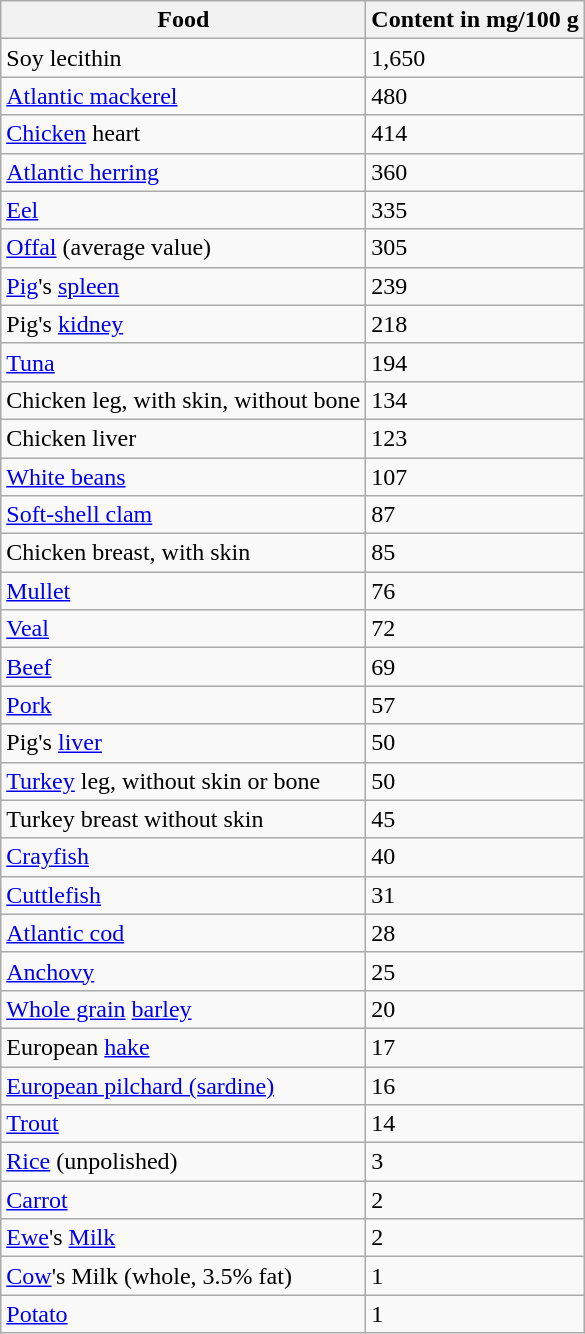<table class="wikitable">
<tr>
<th>Food</th>
<th>Content in mg/100 g</th>
</tr>
<tr>
<td>Soy lecithin</td>
<td>1,650</td>
</tr>
<tr>
<td><a href='#'>Atlantic mackerel</a></td>
<td>480</td>
</tr>
<tr>
<td><a href='#'>Chicken</a> heart</td>
<td>414</td>
</tr>
<tr>
<td><a href='#'>Atlantic herring</a></td>
<td>360</td>
</tr>
<tr>
<td><a href='#'>Eel</a></td>
<td>335</td>
</tr>
<tr>
<td><a href='#'>Offal</a> (average value)</td>
<td>305</td>
</tr>
<tr>
<td><a href='#'>Pig</a>'s <a href='#'>spleen</a></td>
<td>239</td>
</tr>
<tr>
<td>Pig's <a href='#'>kidney</a></td>
<td>218</td>
</tr>
<tr>
<td><a href='#'>Tuna</a></td>
<td>194</td>
</tr>
<tr>
<td>Chicken leg, with skin, without bone</td>
<td>134</td>
</tr>
<tr>
<td>Chicken liver</td>
<td>123</td>
</tr>
<tr>
<td><a href='#'>White beans</a></td>
<td>107</td>
</tr>
<tr>
<td><a href='#'>Soft-shell clam</a></td>
<td>87</td>
</tr>
<tr>
<td>Chicken breast, with skin</td>
<td>85</td>
</tr>
<tr>
<td><a href='#'>Mullet</a></td>
<td>76</td>
</tr>
<tr>
<td><a href='#'>Veal</a></td>
<td>72</td>
</tr>
<tr>
<td><a href='#'>Beef</a></td>
<td>69</td>
</tr>
<tr>
<td><a href='#'>Pork</a></td>
<td>57</td>
</tr>
<tr>
<td>Pig's <a href='#'>liver</a></td>
<td>50</td>
</tr>
<tr>
<td><a href='#'>Turkey</a> leg, without skin or bone</td>
<td>50</td>
</tr>
<tr>
<td>Turkey breast without skin</td>
<td>45</td>
</tr>
<tr>
<td><a href='#'>Crayfish</a></td>
<td>40</td>
</tr>
<tr>
<td><a href='#'>Cuttlefish</a></td>
<td>31</td>
</tr>
<tr>
<td><a href='#'>Atlantic cod</a></td>
<td>28</td>
</tr>
<tr>
<td><a href='#'>Anchovy</a></td>
<td>25</td>
</tr>
<tr>
<td><a href='#'>Whole grain</a> <a href='#'>barley</a></td>
<td>20</td>
</tr>
<tr>
<td>European <a href='#'>hake</a></td>
<td>17</td>
</tr>
<tr>
<td><a href='#'>European pilchard (sardine)</a></td>
<td>16</td>
</tr>
<tr>
<td><a href='#'>Trout</a></td>
<td>14</td>
</tr>
<tr>
<td><a href='#'>Rice</a> (unpolished)</td>
<td>3</td>
</tr>
<tr>
<td><a href='#'>Carrot</a></td>
<td>2</td>
</tr>
<tr>
<td><a href='#'>Ewe</a>'s <a href='#'>Milk</a></td>
<td>2</td>
</tr>
<tr>
<td><a href='#'>Cow</a>'s Milk (whole, 3.5% fat)</td>
<td>1</td>
</tr>
<tr>
<td><a href='#'>Potato</a></td>
<td>1</td>
</tr>
</table>
